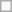<table class=wikitable>
<tr>
<td></td>
</tr>
</table>
